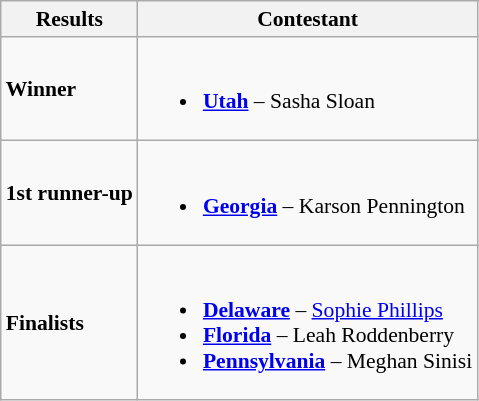<table class="wikitable" style="font-size:90%;">
<tr>
<th>Results</th>
<th>Contestant</th>
</tr>
<tr>
<td><strong>Winner</strong></td>
<td><br><ul><li> <strong><a href='#'>Utah</a></strong> – Sasha Sloan</li></ul></td>
</tr>
<tr>
<td><strong>1st runner-up</strong></td>
<td><br><ul><li> <strong><a href='#'>Georgia</a></strong> – Karson Pennington</li></ul></td>
</tr>
<tr>
<td><strong>Finalists</strong></td>
<td><br><ul><li> <strong><a href='#'>Delaware</a></strong> – <a href='#'>Sophie Phillips</a></li><li> <strong><a href='#'>Florida</a></strong> – Leah Roddenberry</li><li> <strong><a href='#'>Pennsylvania</a></strong> – Meghan Sinisi</li></ul></td>
</tr>
</table>
